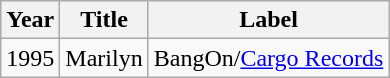<table class="wikitable">
<tr>
<th>Year</th>
<th>Title</th>
<th>Label</th>
</tr>
<tr>
<td>1995</td>
<td>Marilyn</td>
<td>BangOn/<a href='#'>Cargo Records</a></td>
</tr>
</table>
